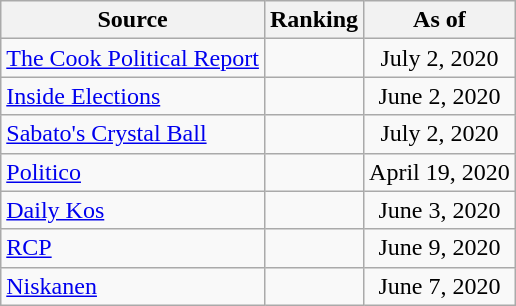<table class="wikitable" style="text-align:center">
<tr>
<th>Source</th>
<th>Ranking</th>
<th>As of</th>
</tr>
<tr>
<td align=left><a href='#'>The Cook Political Report</a></td>
<td></td>
<td>July 2, 2020</td>
</tr>
<tr>
<td align=left><a href='#'>Inside Elections</a></td>
<td></td>
<td>June 2, 2020</td>
</tr>
<tr>
<td align=left><a href='#'>Sabato's Crystal Ball</a></td>
<td></td>
<td>July 2, 2020</td>
</tr>
<tr>
<td align="left"><a href='#'>Politico</a></td>
<td></td>
<td>April 19, 2020</td>
</tr>
<tr>
<td align="left"><a href='#'>Daily Kos</a></td>
<td></td>
<td>June 3, 2020</td>
</tr>
<tr>
<td align="left"><a href='#'>RCP</a></td>
<td></td>
<td>June 9, 2020</td>
</tr>
<tr>
<td align="left"><a href='#'>Niskanen</a></td>
<td></td>
<td>June 7, 2020</td>
</tr>
</table>
